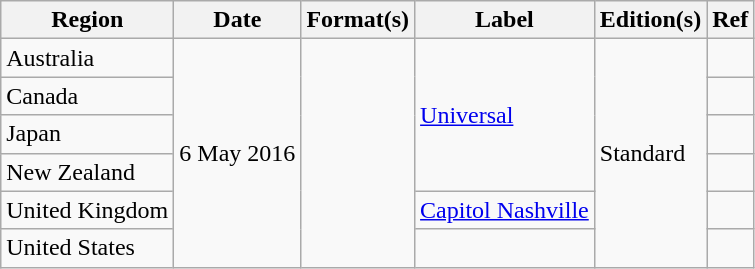<table class="wikitable plainrowheaders">
<tr>
<th scope="col">Region</th>
<th scope="col">Date</th>
<th scope="col">Format(s)</th>
<th scope="col">Label</th>
<th scope="col">Edition(s)</th>
<th scope="col">Ref</th>
</tr>
<tr>
<td>Australia</td>
<td rowspan="6">6 May 2016</td>
<td rowspan="6"></td>
<td rowspan="4"><a href='#'>Universal</a></td>
<td rowspan="6">Standard</td>
<td></td>
</tr>
<tr>
<td>Canada</td>
<td></td>
</tr>
<tr>
<td>Japan</td>
<td></td>
</tr>
<tr>
<td>New Zealand</td>
<td></td>
</tr>
<tr>
<td>United Kingdom</td>
<td><a href='#'>Capitol Nashville</a></td>
<td></td>
</tr>
<tr>
<td>United States</td>
<td></td>
<td></td>
</tr>
</table>
